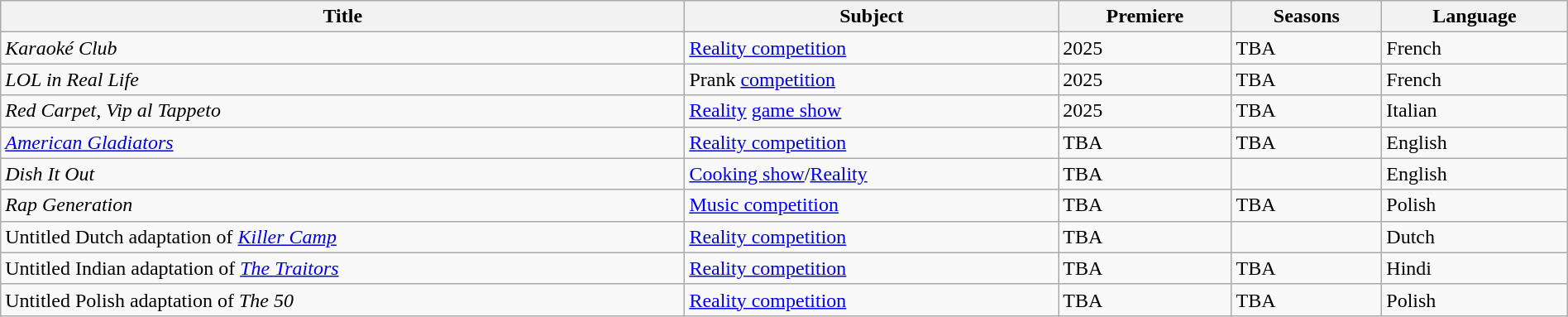<table class="wikitable sortable" style="width:100%;">
<tr>
<th>Title</th>
<th>Subject</th>
<th>Premiere</th>
<th>Seasons</th>
<th>Language</th>
</tr>
<tr>
<td><em>Karaoké Club</em></td>
<td><a href='#'>Reality competition</a></td>
<td>2025</td>
<td>TBA</td>
<td>French</td>
</tr>
<tr>
<td><em>LOL in Real Life</em></td>
<td>Prank <a href='#'>competition</a></td>
<td>2025</td>
<td>TBA</td>
<td>French</td>
</tr>
<tr>
<td><em>Red Carpet, Vip al Tappeto</em></td>
<td><a href='#'>Reality</a> <a href='#'>game show</a></td>
<td>2025</td>
<td>TBA</td>
<td>Italian</td>
</tr>
<tr>
<td><em><a href='#'>American Gladiators</a></em></td>
<td><a href='#'>Reality competition</a></td>
<td>TBA</td>
<td>TBA</td>
<td>English</td>
</tr>
<tr>
<td><em>Dish It Out</em></td>
<td><a href='#'>Cooking show</a>/<a href='#'>Reality</a></td>
<td>TBA</td>
<td></td>
<td>English</td>
</tr>
<tr>
<td><em>Rap Generation</em></td>
<td><a href='#'>Music competition</a></td>
<td>TBA</td>
<td>TBA</td>
<td>Polish</td>
</tr>
<tr>
<td>Untitled Dutch adaptation of <em><a href='#'>Killer Camp</a></em></td>
<td><a href='#'>Reality competition</a></td>
<td>TBA</td>
<td></td>
<td>Dutch</td>
</tr>
<tr>
<td>Untitled Indian adaptation of <em><a href='#'>The Traitors</a></em></td>
<td><a href='#'>Reality competition</a></td>
<td>TBA</td>
<td>TBA</td>
<td>Hindi</td>
</tr>
<tr>
<td>Untitled Polish adaptation of <em>The 50</em></td>
<td><a href='#'>Reality competition</a></td>
<td>TBA</td>
<td>TBA</td>
<td>Polish</td>
</tr>
</table>
